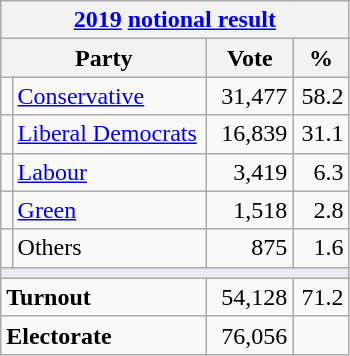<table class="wikitable">
<tr>
<th colspan="4"><a href='#'>2019</a> <a href='#'>notional result</a></th>
</tr>
<tr>
<th bgcolor="#DDDDFF" width="130px" colspan="2">Party</th>
<th bgcolor="#DDDDFF" width="50px">Vote</th>
<th bgcolor="#DDDDFF" width="30px">%</th>
</tr>
<tr>
<td></td>
<td><a href='#'>Conservative</a></td>
<td align=right>31,477</td>
<td align=right>58.2</td>
</tr>
<tr>
<td></td>
<td><a href='#'>Liberal Democrats</a></td>
<td align=right>16,839</td>
<td align=right>31.1</td>
</tr>
<tr>
<td></td>
<td><a href='#'>Labour</a></td>
<td align=right>3,419</td>
<td align=right>6.3</td>
</tr>
<tr>
<td></td>
<td><a href='#'>Green</a></td>
<td align=right>1,518</td>
<td align=right>2.8</td>
</tr>
<tr>
<td></td>
<td>Others</td>
<td align=right>875</td>
<td align=right>1.6</td>
</tr>
<tr>
<td colspan="4" bgcolor="#EAECF0"></td>
</tr>
<tr>
<td colspan="2"><strong>Turnout</strong></td>
<td align=right>54,128</td>
<td align=right>71.2</td>
</tr>
<tr>
<td colspan="2"><strong>Electorate</strong></td>
<td align=right>76,056</td>
</tr>
</table>
